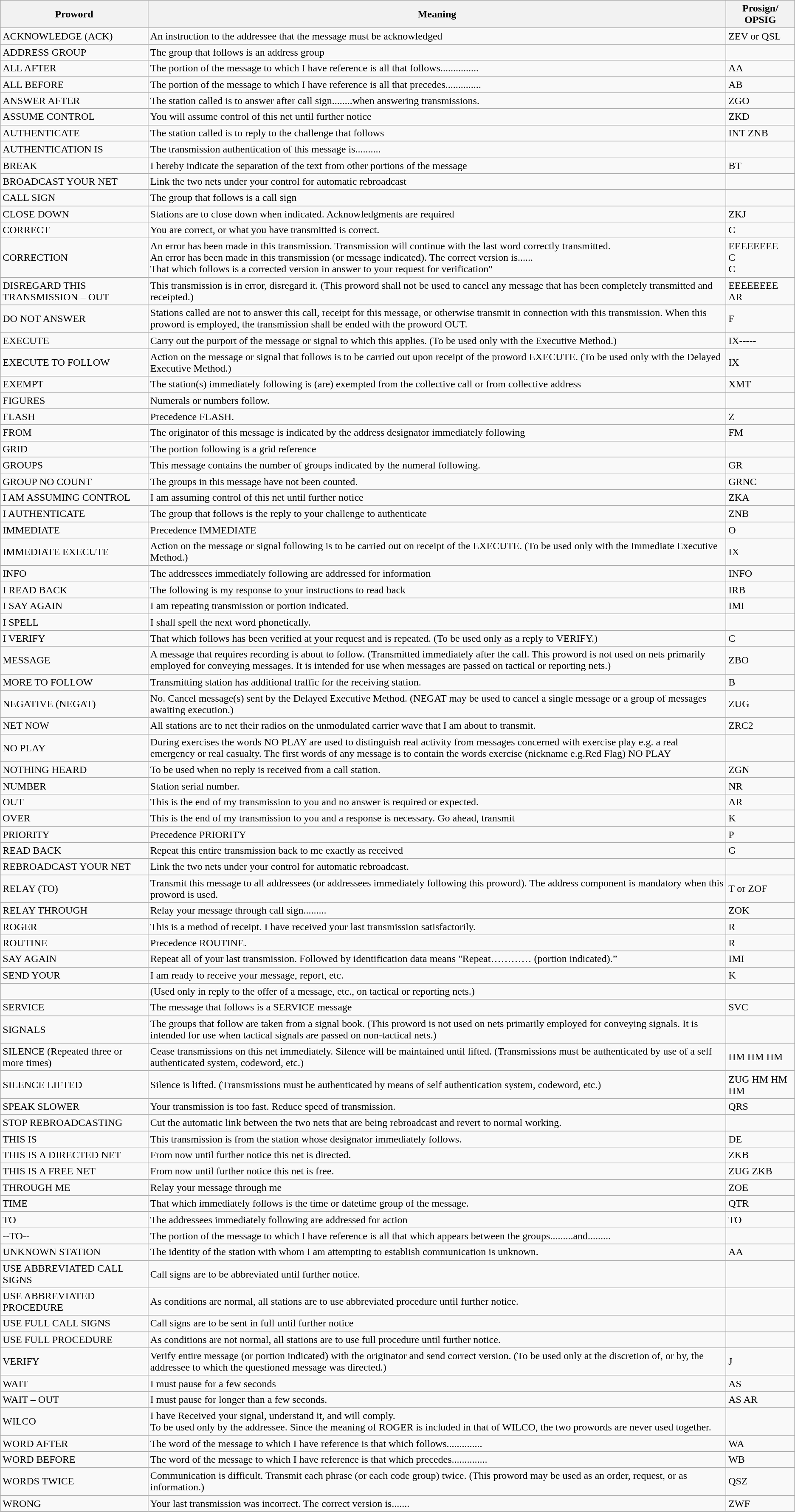<table class="wikitable">
<tr>
<th>Proword</th>
<th>Meaning</th>
<th>Prosign/ OPSIG</th>
</tr>
<tr>
<td>ACKNOWLEDGE (ACK)</td>
<td>An instruction to the addressee that the message must be acknowledged</td>
<td>ZEV or QSL</td>
</tr>
<tr>
<td>ADDRESS GROUP</td>
<td>The group that follows is an address group</td>
<td></td>
</tr>
<tr>
<td>ALL AFTER</td>
<td>The portion of the message to which I have reference is all that follows...............</td>
<td>AA</td>
</tr>
<tr>
<td>ALL BEFORE</td>
<td>The portion of the message to which I have reference is all that precedes..............</td>
<td>AB</td>
</tr>
<tr>
<td>ANSWER AFTER</td>
<td>The station called is to answer after call sign........when answering transmissions.</td>
<td>ZGO</td>
</tr>
<tr>
<td>ASSUME CONTROL</td>
<td>You will assume control of this net until further notice</td>
<td>ZKD</td>
</tr>
<tr>
<td>AUTHENTICATE</td>
<td>The station called is to reply to the challenge that follows</td>
<td>INT ZNB</td>
</tr>
<tr>
<td>AUTHENTICATION IS</td>
<td>The transmission authentication of this message is..........</td>
<td></td>
</tr>
<tr>
<td>BREAK</td>
<td>I hereby indicate the separation of the text from other portions of the message</td>
<td>BT</td>
</tr>
<tr>
<td>BROADCAST YOUR NET</td>
<td>Link the two nets under your control for automatic rebroadcast</td>
<td></td>
</tr>
<tr>
<td>CALL SIGN</td>
<td>The group that follows is a call sign</td>
<td></td>
</tr>
<tr>
<td>CLOSE DOWN</td>
<td>Stations are to close down when indicated. Acknowledgments are required</td>
<td>ZKJ</td>
</tr>
<tr>
<td>CORRECT</td>
<td>You are correct, or what you have transmitted is correct.</td>
<td>C</td>
</tr>
<tr>
<td>CORRECTION</td>
<td>An error has been made in this transmission. Transmission will continue with the last word correctly transmitted.<br>An error has been made in this transmission (or message indicated).  The correct version is......<br>That which follows is a corrected version in answer to your request for verification"</td>
<td>EEEEEEEE<br>C<br>C</td>
</tr>
<tr>
<td>DISREGARD THIS TRANSMISSION – OUT</td>
<td>This transmission is in error, disregard it.  (This proword shall not be used to cancel any message that has been completely transmitted and receipted.)</td>
<td>EEEEEEEE AR</td>
</tr>
<tr>
<td>DO NOT ANSWER</td>
<td>Stations called are not to answer this call, receipt for this message, or otherwise transmit in connection with this transmission.  When this proword is employed, the transmission shall be ended with the proword OUT.</td>
<td>F</td>
</tr>
<tr>
<td>EXECUTE</td>
<td>Carry out the purport of the message or signal to which this applies.  (To be used only with the Executive Method.)</td>
<td>IX-----</td>
</tr>
<tr>
<td>EXECUTE TO FOLLOW</td>
<td>Action on the message or signal that follows is to be carried out upon receipt of the proword EXECUTE.  (To be used only with the Delayed Executive Method.)</td>
<td>IX</td>
</tr>
<tr>
<td>EXEMPT</td>
<td>The station(s) immediately following is (are) exempted from the collective call or from collective address</td>
<td>XMT</td>
</tr>
<tr>
<td>FIGURES</td>
<td>Numerals or numbers follow.</td>
<td></td>
</tr>
<tr>
<td>FLASH</td>
<td>Precedence FLASH.</td>
<td>Z</td>
</tr>
<tr>
<td>FROM</td>
<td>The originator of this message is indicated by the address designator immediately following</td>
<td>FM</td>
</tr>
<tr>
<td>GRID</td>
<td>The portion following is a grid reference</td>
<td></td>
</tr>
<tr>
<td>GROUPS</td>
<td>This message contains the number of groups indicated by the numeral following.</td>
<td>GR</td>
</tr>
<tr>
<td>GROUP NO COUNT</td>
<td>The groups in this message have not been counted.</td>
<td>GRNC</td>
</tr>
<tr>
<td>I AM ASSUMING CONTROL</td>
<td>I am assuming control of this net until further notice</td>
<td>ZKA</td>
</tr>
<tr>
<td>I AUTHENTICATE</td>
<td>The group that follows is the reply to your challenge to authenticate</td>
<td>ZNB</td>
</tr>
<tr>
<td>IMMEDIATE</td>
<td>Precedence IMMEDIATE</td>
<td>O</td>
</tr>
<tr>
<td>IMMEDIATE EXECUTE</td>
<td>Action on the message or signal following is to be carried out on receipt of the EXECUTE.  (To be used only with the Immediate Executive Method.)</td>
<td>IX</td>
</tr>
<tr>
<td>INFO</td>
<td>The addressees immediately following are addressed for information</td>
<td>INFO</td>
</tr>
<tr>
<td>I READ BACK</td>
<td>The following is my response to your instructions to read back</td>
<td>IRB</td>
</tr>
<tr>
<td>I SAY AGAIN</td>
<td>I am repeating transmission or portion indicated.</td>
<td>IMI</td>
</tr>
<tr>
<td>I SPELL</td>
<td>I shall spell the next word phonetically.</td>
<td></td>
</tr>
<tr>
<td>I VERIFY</td>
<td>That which follows has been verified at your request and is repeated.  (To be used only as a reply to VERIFY.)</td>
<td>C</td>
</tr>
<tr>
<td>MESSAGE</td>
<td>A message that requires recording is about to follow.  (Transmitted immediately after the call. This proword is not used on nets primarily employed for conveying messages.  It is intended for use when messages are passed on tactical or reporting nets.)</td>
<td>ZBO</td>
</tr>
<tr>
<td>MORE TO FOLLOW</td>
<td>Transmitting station has additional traffic for the receiving station.</td>
<td>B</td>
</tr>
<tr>
<td>NEGATIVE (NEGAT)</td>
<td>No.  Cancel message(s) sent by the Delayed Executive Method.  (NEGAT may be used to cancel a single message or a group of messages awaiting execution.)</td>
<td>ZUG</td>
</tr>
<tr>
<td>NET NOW</td>
<td>All stations are to net their radios on the unmodulated carrier wave that I am about to transmit.</td>
<td>ZRC2</td>
</tr>
<tr>
<td>NO PLAY</td>
<td>During exercises the words NO PLAY are used to distinguish real activity from messages concerned with exercise play e.g. a real emergency or real casualty. The first words of any message is to contain the words exercise (nickname e.g.Red Flag) NO PLAY</td>
<td></td>
</tr>
<tr>
<td>NOTHING HEARD</td>
<td>To be used when no reply is received from a call station.</td>
<td>ZGN</td>
</tr>
<tr>
<td>NUMBER</td>
<td>Station serial number.</td>
<td>NR</td>
</tr>
<tr>
<td>OUT</td>
<td>This is the end of my transmission to you and no answer is required or expected.</td>
<td>AR</td>
</tr>
<tr>
<td>OVER</td>
<td>This is the end of my transmission to you and a response is necessary.  Go ahead, transmit</td>
<td>K</td>
</tr>
<tr>
<td>PRIORITY</td>
<td>Precedence PRIORITY</td>
<td>P</td>
</tr>
<tr>
<td>READ BACK</td>
<td>Repeat this entire transmission back to me exactly as received</td>
<td>G</td>
</tr>
<tr>
<td>REBROADCAST YOUR NET</td>
<td>Link the two nets under your control for automatic rebroadcast.</td>
<td></td>
</tr>
<tr>
<td>RELAY (TO)</td>
<td>Transmit this message to all addressees (or addressees immediately following this proword). The address component is mandatory when this proword is used.</td>
<td>T or ZOF</td>
</tr>
<tr>
<td>RELAY THROUGH</td>
<td>Relay your message through call sign.........</td>
<td>ZOK</td>
</tr>
<tr>
<td>ROGER</td>
<td>This is a method of receipt.  I have received your last transmission satisfactorily.</td>
<td>R</td>
</tr>
<tr>
<td>ROUTINE</td>
<td>Precedence ROUTINE.</td>
<td>R</td>
</tr>
<tr>
<td>SAY AGAIN</td>
<td>Repeat all of your last transmission.  Followed by identification data means "Repeat………… (portion indicated).”</td>
<td>IMI</td>
</tr>
<tr>
<td>SEND YOUR</td>
<td>I am ready to receive your message, report, etc.</td>
<td>K</td>
</tr>
<tr>
<td></td>
<td>(Used only in reply to the offer of a message, etc., on tactical or reporting nets.)</td>
<td></td>
</tr>
<tr>
<td>SERVICE</td>
<td>The message that follows is a SERVICE message</td>
<td>SVC</td>
</tr>
<tr>
<td>SIGNALS</td>
<td>The groups that follow are taken from a signal book.  (This proword is not used on nets primarily employed for conveying signals.  It is intended for use when tactical signals are passed on non-tactical nets.)</td>
<td></td>
</tr>
<tr>
<td>SILENCE (Repeated three or more times)</td>
<td>Cease transmissions on this net immediately.  Silence will be maintained until lifted.  (Transmissions must be authenticated by use of a self authenticated system, codeword, etc.)</td>
<td>HM HM HM</td>
</tr>
<tr>
<td>SILENCE LIFTED</td>
<td>Silence is lifted.  (Transmissions must be authenticated by means of self authentication system, codeword, etc.)</td>
<td>ZUG HM HM HM</td>
</tr>
<tr>
<td>SPEAK SLOWER</td>
<td>Your transmission is too fast.  Reduce speed of transmission.</td>
<td>QRS</td>
</tr>
<tr>
<td>STOP REBROADCASTING</td>
<td>Cut the automatic link between the two nets that are being rebroadcast and revert to normal working.</td>
<td></td>
</tr>
<tr>
<td>THIS IS</td>
<td>This transmission is from the station whose designator immediately follows.</td>
<td>DE</td>
</tr>
<tr>
<td>THIS IS A DIRECTED NET</td>
<td>From now until further notice this net is directed.</td>
<td>ZKB</td>
</tr>
<tr>
<td>THIS IS A FREE NET</td>
<td>From now until further notice this net is free.</td>
<td>ZUG ZKB</td>
</tr>
<tr>
<td>THROUGH ME</td>
<td>Relay your message through me</td>
<td>ZOE</td>
</tr>
<tr>
<td>TIME</td>
<td>That which immediately follows is the time or datetime group of the message.</td>
<td>QTR</td>
</tr>
<tr>
<td>TO</td>
<td>The addressees immediately following are addressed for action</td>
<td>TO</td>
</tr>
<tr>
<td>--TO--</td>
<td>The portion of the message to which I have reference is all that which appears between the groups.........and.........</td>
<td></td>
</tr>
<tr>
<td>UNKNOWN STATION</td>
<td>The identity of the station with whom I am attempting to establish communication is unknown.</td>
<td>AA</td>
</tr>
<tr>
<td>USE ABBREVIATED CALL SIGNS</td>
<td>Call signs are to be abbreviated until further notice.</td>
<td></td>
</tr>
<tr>
<td>USE ABBREVIATED PROCEDURE</td>
<td>As conditions are normal, all stations are to use abbreviated procedure until further notice.</td>
<td></td>
</tr>
<tr>
<td>USE FULL CALL SIGNS</td>
<td>Call signs are to be sent in full until further notice</td>
<td></td>
</tr>
<tr>
<td>USE FULL PROCEDURE</td>
<td>As conditions are not normal, all stations are to use full procedure until further notice.</td>
<td></td>
</tr>
<tr>
<td>VERIFY</td>
<td>Verify entire message (or portion indicated) with the originator and send correct version. (To be used only at the discretion of, or by, the addressee to which the questioned message was directed.)</td>
<td>J</td>
</tr>
<tr>
<td>WAIT</td>
<td>I must pause for a few seconds</td>
<td>AS</td>
</tr>
<tr>
<td>WAIT – OUT</td>
<td>I must pause for longer than a few seconds.</td>
<td>AS AR</td>
</tr>
<tr>
<td>WILCO</td>
<td>I have Received your signal, understand it, and will comply.<br> To be used only by the addressee.  Since the meaning of ROGER is included in that of WILCO, the two prowords are never used together.</td>
<td></td>
</tr>
<tr>
<td>WORD AFTER</td>
<td>The word of the message to which I have reference is that which follows..............</td>
<td>WA</td>
</tr>
<tr>
<td>WORD BEFORE</td>
<td>The word of the message to which I have reference is that which precedes..............</td>
<td>WB</td>
</tr>
<tr>
<td>WORDS TWICE</td>
<td>Communication is difficult.  Transmit each phrase (or each code group) twice.  (This proword may be used as an order, request, or as information.)</td>
<td>QSZ</td>
</tr>
<tr>
<td>WRONG</td>
<td>Your last transmission was incorrect.  The correct version is.......</td>
<td>ZWF</td>
</tr>
</table>
